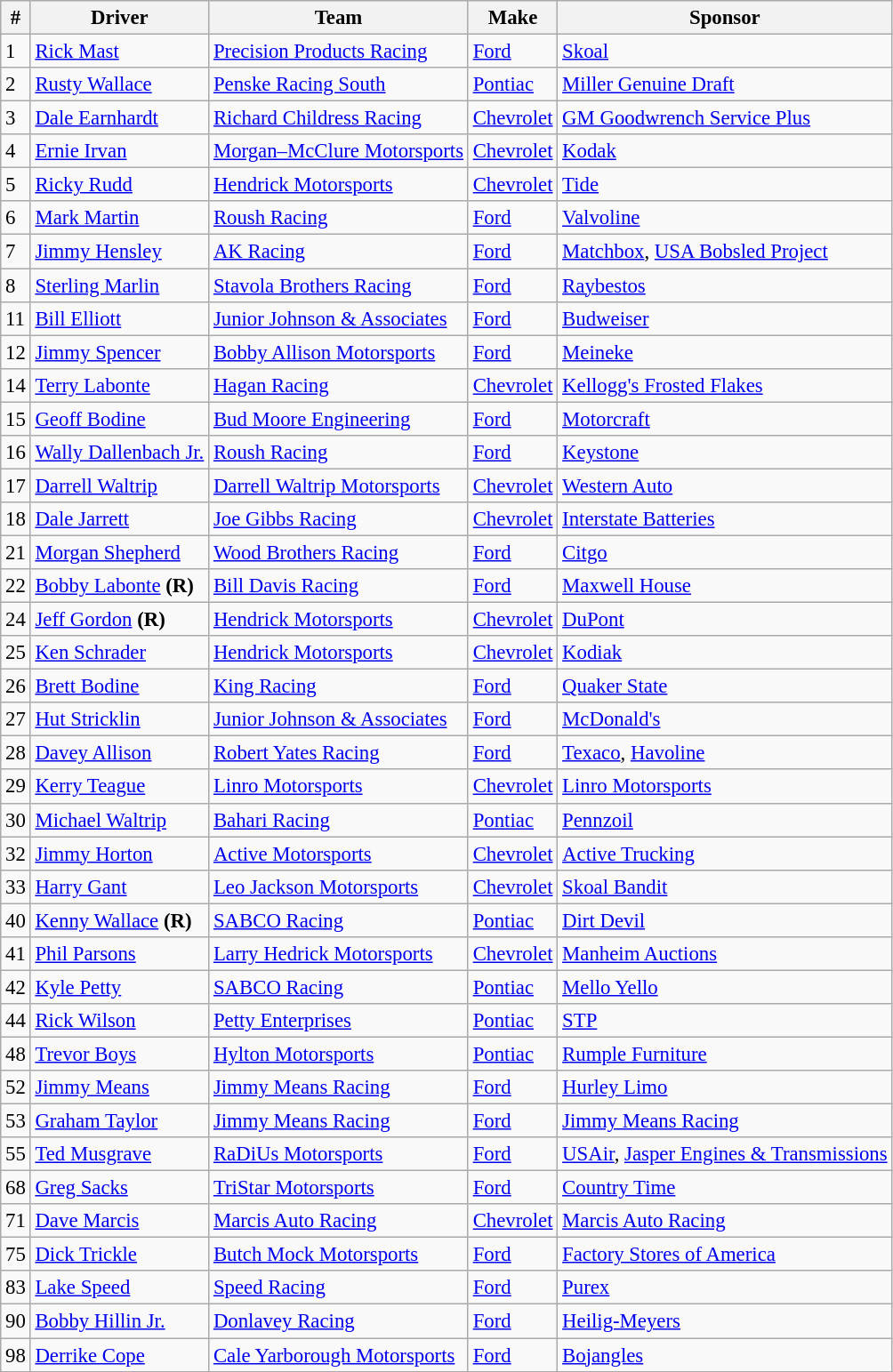<table class="wikitable" style="font-size:95%">
<tr>
<th>#</th>
<th>Driver</th>
<th>Team</th>
<th>Make</th>
<th>Sponsor</th>
</tr>
<tr>
<td>1</td>
<td><a href='#'>Rick Mast</a></td>
<td><a href='#'>Precision Products Racing</a></td>
<td><a href='#'>Ford</a></td>
<td><a href='#'>Skoal</a></td>
</tr>
<tr>
<td>2</td>
<td><a href='#'>Rusty Wallace</a></td>
<td><a href='#'>Penske Racing South</a></td>
<td><a href='#'>Pontiac</a></td>
<td><a href='#'>Miller Genuine Draft</a></td>
</tr>
<tr>
<td>3</td>
<td><a href='#'>Dale Earnhardt</a></td>
<td><a href='#'>Richard Childress Racing</a></td>
<td><a href='#'>Chevrolet</a></td>
<td><a href='#'>GM Goodwrench Service Plus</a></td>
</tr>
<tr>
<td>4</td>
<td><a href='#'>Ernie Irvan</a></td>
<td><a href='#'>Morgan–McClure Motorsports</a></td>
<td><a href='#'>Chevrolet</a></td>
<td><a href='#'>Kodak</a></td>
</tr>
<tr>
<td>5</td>
<td><a href='#'>Ricky Rudd</a></td>
<td><a href='#'>Hendrick Motorsports</a></td>
<td><a href='#'>Chevrolet</a></td>
<td><a href='#'>Tide</a></td>
</tr>
<tr>
<td>6</td>
<td><a href='#'>Mark Martin</a></td>
<td><a href='#'>Roush Racing</a></td>
<td><a href='#'>Ford</a></td>
<td><a href='#'>Valvoline</a></td>
</tr>
<tr>
<td>7</td>
<td><a href='#'>Jimmy Hensley</a></td>
<td><a href='#'>AK Racing</a></td>
<td><a href='#'>Ford</a></td>
<td><a href='#'>Matchbox</a>, <a href='#'>USA Bobsled Project</a></td>
</tr>
<tr>
<td>8</td>
<td><a href='#'>Sterling Marlin</a></td>
<td><a href='#'>Stavola Brothers Racing</a></td>
<td><a href='#'>Ford</a></td>
<td><a href='#'>Raybestos</a></td>
</tr>
<tr>
<td>11</td>
<td><a href='#'>Bill Elliott</a></td>
<td><a href='#'>Junior Johnson & Associates</a></td>
<td><a href='#'>Ford</a></td>
<td><a href='#'>Budweiser</a></td>
</tr>
<tr>
<td>12</td>
<td><a href='#'>Jimmy Spencer</a></td>
<td><a href='#'>Bobby Allison Motorsports</a></td>
<td><a href='#'>Ford</a></td>
<td><a href='#'>Meineke</a></td>
</tr>
<tr>
<td>14</td>
<td><a href='#'>Terry Labonte</a></td>
<td><a href='#'>Hagan Racing</a></td>
<td><a href='#'>Chevrolet</a></td>
<td><a href='#'>Kellogg's Frosted Flakes</a></td>
</tr>
<tr>
<td>15</td>
<td><a href='#'>Geoff Bodine</a></td>
<td><a href='#'>Bud Moore Engineering</a></td>
<td><a href='#'>Ford</a></td>
<td><a href='#'>Motorcraft</a></td>
</tr>
<tr>
<td>16</td>
<td><a href='#'>Wally Dallenbach Jr.</a></td>
<td><a href='#'>Roush Racing</a></td>
<td><a href='#'>Ford</a></td>
<td><a href='#'>Keystone</a></td>
</tr>
<tr>
<td>17</td>
<td><a href='#'>Darrell Waltrip</a></td>
<td><a href='#'>Darrell Waltrip Motorsports</a></td>
<td><a href='#'>Chevrolet</a></td>
<td><a href='#'>Western Auto</a></td>
</tr>
<tr>
<td>18</td>
<td><a href='#'>Dale Jarrett</a></td>
<td><a href='#'>Joe Gibbs Racing</a></td>
<td><a href='#'>Chevrolet</a></td>
<td><a href='#'>Interstate Batteries</a></td>
</tr>
<tr>
<td>21</td>
<td><a href='#'>Morgan Shepherd</a></td>
<td><a href='#'>Wood Brothers Racing</a></td>
<td><a href='#'>Ford</a></td>
<td><a href='#'>Citgo</a></td>
</tr>
<tr>
<td>22</td>
<td><a href='#'>Bobby Labonte</a> <strong>(R)</strong></td>
<td><a href='#'>Bill Davis Racing</a></td>
<td><a href='#'>Ford</a></td>
<td><a href='#'>Maxwell House</a></td>
</tr>
<tr>
<td>24</td>
<td><a href='#'>Jeff Gordon</a> <strong>(R)</strong></td>
<td><a href='#'>Hendrick Motorsports</a></td>
<td><a href='#'>Chevrolet</a></td>
<td><a href='#'>DuPont</a></td>
</tr>
<tr>
<td>25</td>
<td><a href='#'>Ken Schrader</a></td>
<td><a href='#'>Hendrick Motorsports</a></td>
<td><a href='#'>Chevrolet</a></td>
<td><a href='#'>Kodiak</a></td>
</tr>
<tr>
<td>26</td>
<td><a href='#'>Brett Bodine</a></td>
<td><a href='#'>King Racing</a></td>
<td><a href='#'>Ford</a></td>
<td><a href='#'>Quaker State</a></td>
</tr>
<tr>
<td>27</td>
<td><a href='#'>Hut Stricklin</a></td>
<td><a href='#'>Junior Johnson & Associates</a></td>
<td><a href='#'>Ford</a></td>
<td><a href='#'>McDonald's</a></td>
</tr>
<tr>
<td>28</td>
<td><a href='#'>Davey Allison</a></td>
<td><a href='#'>Robert Yates Racing</a></td>
<td><a href='#'>Ford</a></td>
<td><a href='#'>Texaco</a>, <a href='#'>Havoline</a></td>
</tr>
<tr>
<td>29</td>
<td><a href='#'>Kerry Teague</a></td>
<td><a href='#'>Linro Motorsports</a></td>
<td><a href='#'>Chevrolet</a></td>
<td><a href='#'>Linro Motorsports</a></td>
</tr>
<tr>
<td>30</td>
<td><a href='#'>Michael Waltrip</a></td>
<td><a href='#'>Bahari Racing</a></td>
<td><a href='#'>Pontiac</a></td>
<td><a href='#'>Pennzoil</a></td>
</tr>
<tr>
<td>32</td>
<td><a href='#'>Jimmy Horton</a></td>
<td><a href='#'>Active Motorsports</a></td>
<td><a href='#'>Chevrolet</a></td>
<td><a href='#'>Active Trucking</a></td>
</tr>
<tr>
<td>33</td>
<td><a href='#'>Harry Gant</a></td>
<td><a href='#'>Leo Jackson Motorsports</a></td>
<td><a href='#'>Chevrolet</a></td>
<td><a href='#'>Skoal Bandit</a></td>
</tr>
<tr>
<td>40</td>
<td><a href='#'>Kenny Wallace</a> <strong>(R)</strong></td>
<td><a href='#'>SABCO Racing</a></td>
<td><a href='#'>Pontiac</a></td>
<td><a href='#'>Dirt Devil</a></td>
</tr>
<tr>
<td>41</td>
<td><a href='#'>Phil Parsons</a></td>
<td><a href='#'>Larry Hedrick Motorsports</a></td>
<td><a href='#'>Chevrolet</a></td>
<td><a href='#'>Manheim Auctions</a></td>
</tr>
<tr>
<td>42</td>
<td><a href='#'>Kyle Petty</a></td>
<td><a href='#'>SABCO Racing</a></td>
<td><a href='#'>Pontiac</a></td>
<td><a href='#'>Mello Yello</a></td>
</tr>
<tr>
<td>44</td>
<td><a href='#'>Rick Wilson</a></td>
<td><a href='#'>Petty Enterprises</a></td>
<td><a href='#'>Pontiac</a></td>
<td><a href='#'>STP</a></td>
</tr>
<tr>
<td>48</td>
<td><a href='#'>Trevor Boys</a></td>
<td><a href='#'>Hylton Motorsports</a></td>
<td><a href='#'>Pontiac</a></td>
<td><a href='#'>Rumple Furniture</a></td>
</tr>
<tr>
<td>52</td>
<td><a href='#'>Jimmy Means</a></td>
<td><a href='#'>Jimmy Means Racing</a></td>
<td><a href='#'>Ford</a></td>
<td><a href='#'>Hurley Limo</a></td>
</tr>
<tr>
<td>53</td>
<td><a href='#'>Graham Taylor</a></td>
<td><a href='#'>Jimmy Means Racing</a></td>
<td><a href='#'>Ford</a></td>
<td><a href='#'>Jimmy Means Racing</a></td>
</tr>
<tr>
<td>55</td>
<td><a href='#'>Ted Musgrave</a></td>
<td><a href='#'>RaDiUs Motorsports</a></td>
<td><a href='#'>Ford</a></td>
<td><a href='#'>USAir</a>, <a href='#'>Jasper Engines & Transmissions</a></td>
</tr>
<tr>
<td>68</td>
<td><a href='#'>Greg Sacks</a></td>
<td><a href='#'>TriStar Motorsports</a></td>
<td><a href='#'>Ford</a></td>
<td><a href='#'>Country Time</a></td>
</tr>
<tr>
<td>71</td>
<td><a href='#'>Dave Marcis</a></td>
<td><a href='#'>Marcis Auto Racing</a></td>
<td><a href='#'>Chevrolet</a></td>
<td><a href='#'>Marcis Auto Racing</a></td>
</tr>
<tr>
<td>75</td>
<td><a href='#'>Dick Trickle</a></td>
<td><a href='#'>Butch Mock Motorsports</a></td>
<td><a href='#'>Ford</a></td>
<td><a href='#'>Factory Stores of America</a></td>
</tr>
<tr>
<td>83</td>
<td><a href='#'>Lake Speed</a></td>
<td><a href='#'>Speed Racing</a></td>
<td><a href='#'>Ford</a></td>
<td><a href='#'>Purex</a></td>
</tr>
<tr>
<td>90</td>
<td><a href='#'>Bobby Hillin Jr.</a></td>
<td><a href='#'>Donlavey Racing</a></td>
<td><a href='#'>Ford</a></td>
<td><a href='#'>Heilig-Meyers</a></td>
</tr>
<tr>
<td>98</td>
<td><a href='#'>Derrike Cope</a></td>
<td><a href='#'>Cale Yarborough Motorsports</a></td>
<td><a href='#'>Ford</a></td>
<td><a href='#'>Bojangles</a></td>
</tr>
</table>
